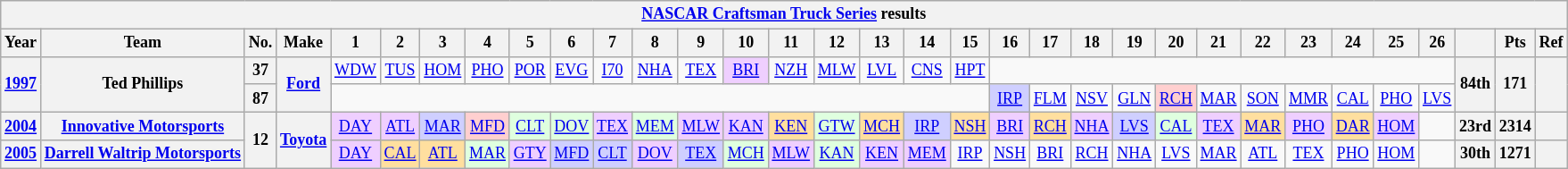<table class="wikitable" style="text-align:center; font-size:75%">
<tr>
<th colspan=33><a href='#'>NASCAR Craftsman Truck Series</a> results</th>
</tr>
<tr>
<th>Year</th>
<th>Team</th>
<th>No.</th>
<th>Make</th>
<th>1</th>
<th>2</th>
<th>3</th>
<th>4</th>
<th>5</th>
<th>6</th>
<th>7</th>
<th>8</th>
<th>9</th>
<th>10</th>
<th>11</th>
<th>12</th>
<th>13</th>
<th>14</th>
<th>15</th>
<th>16</th>
<th>17</th>
<th>18</th>
<th>19</th>
<th>20</th>
<th>21</th>
<th>22</th>
<th>23</th>
<th>24</th>
<th>25</th>
<th>26</th>
<th></th>
<th>Pts</th>
<th>Ref</th>
</tr>
<tr>
<th rowspan=2><a href='#'>1997</a></th>
<th rowspan=2>Ted Phillips</th>
<th>37</th>
<th rowspan=2><a href='#'>Ford</a></th>
<td><a href='#'>WDW</a></td>
<td><a href='#'>TUS</a></td>
<td><a href='#'>HOM</a></td>
<td><a href='#'>PHO</a></td>
<td><a href='#'>POR</a></td>
<td><a href='#'>EVG</a></td>
<td><a href='#'>I70</a></td>
<td><a href='#'>NHA</a></td>
<td><a href='#'>TEX</a></td>
<td style="background:#EFCFFF;"><a href='#'>BRI</a><br></td>
<td><a href='#'>NZH</a></td>
<td><a href='#'>MLW</a></td>
<td><a href='#'>LVL</a></td>
<td><a href='#'>CNS</a></td>
<td><a href='#'>HPT</a></td>
<td colspan=11></td>
<th rowspan=2>84th</th>
<th rowspan=2>171</th>
<th rowspan=2></th>
</tr>
<tr>
<th>87</th>
<td colspan=15></td>
<td style="background:#CFCFFF;"><a href='#'>IRP</a><br></td>
<td><a href='#'>FLM</a></td>
<td><a href='#'>NSV</a></td>
<td><a href='#'>GLN</a></td>
<td style="background:#FFCFCF;"><a href='#'>RCH</a><br></td>
<td><a href='#'>MAR</a></td>
<td><a href='#'>SON</a></td>
<td><a href='#'>MMR</a></td>
<td><a href='#'>CAL</a></td>
<td><a href='#'>PHO</a></td>
<td><a href='#'>LVS</a></td>
</tr>
<tr>
<th><a href='#'>2004</a></th>
<th><a href='#'>Innovative Motorsports</a></th>
<th rowspan=2>12</th>
<th rowspan=2><a href='#'>Toyota</a></th>
<td style="background:#EFCFFF;"><a href='#'>DAY</a><br></td>
<td style="background:#EFCFFF;"><a href='#'>ATL</a><br></td>
<td style="background:#CFCFFF;"><a href='#'>MAR</a><br></td>
<td style="background:#FFCFCF;"><a href='#'>MFD</a><br></td>
<td style="background:#DFFFDF;"><a href='#'>CLT</a><br></td>
<td style="background:#DFFFDF;"><a href='#'>DOV</a><br></td>
<td style="background:#EFCFFF;"><a href='#'>TEX</a><br></td>
<td style="background:#DFFFDF;"><a href='#'>MEM</a><br></td>
<td style="background:#EFCFFF;"><a href='#'>MLW</a><br></td>
<td style="background:#EFCFFF;"><a href='#'>KAN</a><br></td>
<td style="background:#FFDF9F;"><a href='#'>KEN</a><br></td>
<td style="background:#DFFFDF;"><a href='#'>GTW</a><br></td>
<td style="background:#FFDF9F;"><a href='#'>MCH</a><br></td>
<td style="background:#CFCFFF;"><a href='#'>IRP</a><br></td>
<td style="background:#FFDF9F;"><a href='#'>NSH</a><br></td>
<td style="background:#EFCFFF;"><a href='#'>BRI</a><br></td>
<td style="background:#FFDF9F;"><a href='#'>RCH</a><br></td>
<td style="background:#EFCFFF;"><a href='#'>NHA</a><br></td>
<td style="background:#CFCFFF;"><a href='#'>LVS</a><br></td>
<td style="background:#DFFFDF;"><a href='#'>CAL</a><br></td>
<td style="background:#EFCFFF;"><a href='#'>TEX</a><br></td>
<td style="background:#FFDF9F;"><a href='#'>MAR</a><br></td>
<td style="background:#EFCFFF;"><a href='#'>PHO</a><br></td>
<td style="background:#FFDF9F;"><a href='#'>DAR</a><br></td>
<td style="background:#EFCFFF;"><a href='#'>HOM</a><br></td>
<td></td>
<th>23rd</th>
<th>2314</th>
<th></th>
</tr>
<tr>
<th><a href='#'>2005</a></th>
<th><a href='#'>Darrell Waltrip Motorsports</a></th>
<td style="background:#EFCFFF;"><a href='#'>DAY</a><br></td>
<td style="background:#FFDF9F;"><a href='#'>CAL</a><br></td>
<td style="background:#FFDF9F;"><a href='#'>ATL</a><br></td>
<td style="background:#DFFFDF;"><a href='#'>MAR</a><br></td>
<td style="background:#EFCFFF;"><a href='#'>GTY</a><br></td>
<td style="background:#CFCFFF;"><a href='#'>MFD</a><br></td>
<td style="background:#CFCFFF;"><a href='#'>CLT</a><br></td>
<td style="background:#EFCFFF;"><a href='#'>DOV</a><br></td>
<td style="background:#CFCFFF;"><a href='#'>TEX</a><br></td>
<td style="background:#DFFFDF;"><a href='#'>MCH</a><br></td>
<td style="background:#EFCFFF;"><a href='#'>MLW</a><br></td>
<td style="background:#DFFFDF;"><a href='#'>KAN</a><br></td>
<td style="background:#EFCFFF;"><a href='#'>KEN</a><br></td>
<td style="background:#EFCFFF;"><a href='#'>MEM</a><br></td>
<td><a href='#'>IRP</a></td>
<td><a href='#'>NSH</a></td>
<td><a href='#'>BRI</a></td>
<td><a href='#'>RCH</a></td>
<td><a href='#'>NHA</a></td>
<td><a href='#'>LVS</a></td>
<td><a href='#'>MAR</a></td>
<td><a href='#'>ATL</a></td>
<td><a href='#'>TEX</a></td>
<td><a href='#'>PHO</a></td>
<td><a href='#'>HOM</a></td>
<td></td>
<th>30th</th>
<th>1271</th>
<th></th>
</tr>
</table>
